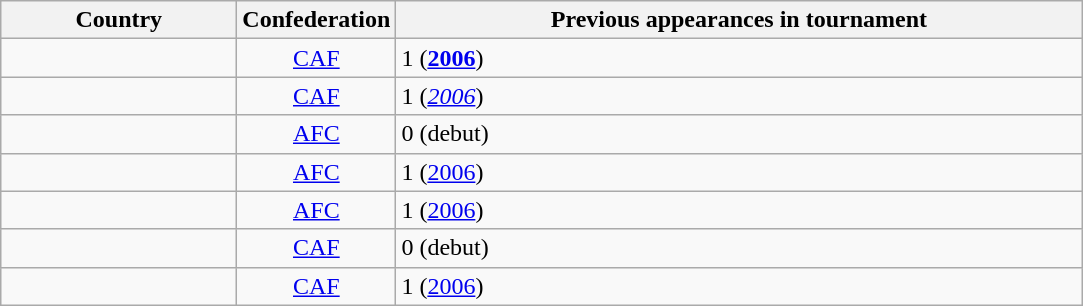<table class="wikitable sortable">
<tr>
<th scope="col" width="150">Country</th>
<th scope="col" width="70">Confederation</th>
<th scope="col" width="450">Previous appearances in tournament</th>
</tr>
<tr>
<td></td>
<td align=center><a href='#'>CAF</a></td>
<td>1 (<strong><a href='#'>2006</a></strong>)</td>
</tr>
<tr>
<td> </td>
<td align=center><a href='#'>CAF</a></td>
<td>1 (<em><a href='#'>2006</a></em>)</td>
</tr>
<tr>
<td></td>
<td align=center><a href='#'>AFC</a></td>
<td>0 (debut)</td>
</tr>
<tr>
<td></td>
<td align=center><a href='#'>AFC</a></td>
<td>1 (<a href='#'>2006</a>)</td>
</tr>
<tr>
<td></td>
<td align=center><a href='#'>AFC</a></td>
<td>1 (<a href='#'>2006</a>)</td>
</tr>
<tr>
<td></td>
<td align=center><a href='#'>CAF</a></td>
<td>0 (debut)</td>
</tr>
<tr>
<td></td>
<td align=center><a href='#'>CAF</a></td>
<td>1 (<a href='#'>2006</a>)</td>
</tr>
</table>
